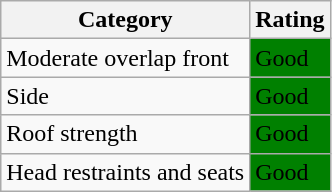<table class="wikitable">
<tr>
<th>Category</th>
<th>Rating</th>
</tr>
<tr>
<td>Moderate overlap front</td>
<td style="background: green">Good</td>
</tr>
<tr>
<td>Side</td>
<td style="background: green">Good</td>
</tr>
<tr>
<td>Roof strength</td>
<td style="background: green">Good</td>
</tr>
<tr>
<td>Head restraints and seats</td>
<td style="background: green">Good</td>
</tr>
</table>
